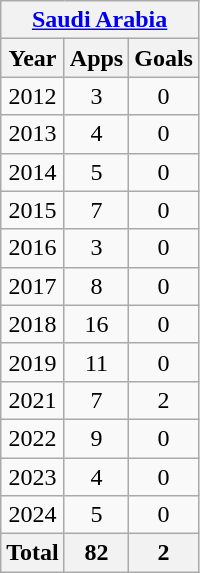<table class="wikitable" style="text-align:center">
<tr>
<th colspan=3><a href='#'>Saudi Arabia</a></th>
</tr>
<tr>
<th>Year</th>
<th>Apps</th>
<th>Goals</th>
</tr>
<tr>
<td>2012</td>
<td>3</td>
<td>0</td>
</tr>
<tr>
<td>2013</td>
<td>4</td>
<td>0</td>
</tr>
<tr>
<td>2014</td>
<td>5</td>
<td>0</td>
</tr>
<tr>
<td>2015</td>
<td>7</td>
<td>0</td>
</tr>
<tr>
<td>2016</td>
<td>3</td>
<td>0</td>
</tr>
<tr>
<td>2017</td>
<td>8</td>
<td>0</td>
</tr>
<tr>
<td>2018</td>
<td>16</td>
<td>0</td>
</tr>
<tr>
<td>2019</td>
<td>11</td>
<td>0</td>
</tr>
<tr>
<td>2021</td>
<td>7</td>
<td>2</td>
</tr>
<tr>
<td>2022</td>
<td>9</td>
<td>0</td>
</tr>
<tr>
<td>2023</td>
<td>4</td>
<td>0</td>
</tr>
<tr>
<td>2024</td>
<td>5</td>
<td>0</td>
</tr>
<tr>
<th>Total</th>
<th>82</th>
<th>2</th>
</tr>
</table>
